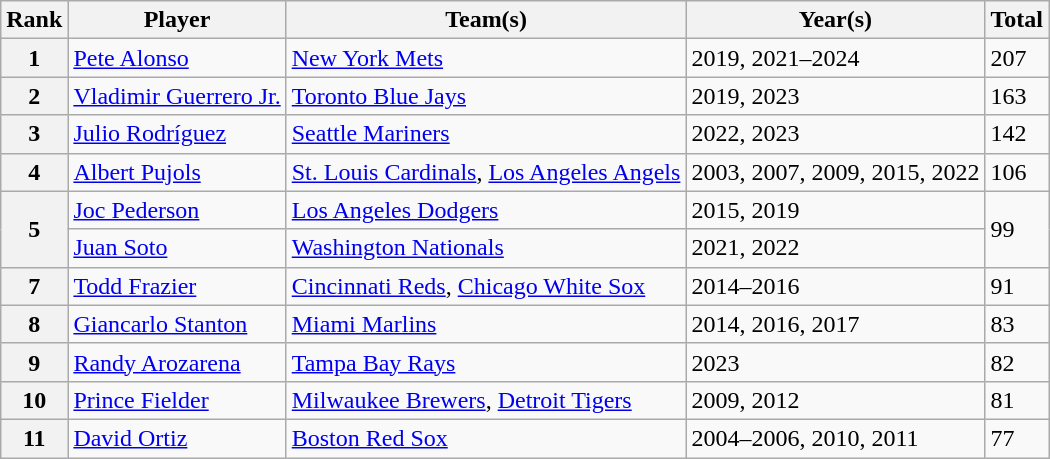<table class="wikitable plainrowheaders" style="text-align:left">
<tr>
<th>Rank</th>
<th>Player</th>
<th>Team(s)</th>
<th>Year(s)</th>
<th>Total</th>
</tr>
<tr>
<th>1</th>
<td><a href='#'>Pete Alonso</a></td>
<td><a href='#'>New York Mets</a></td>
<td>2019, 2021–2024</td>
<td>207</td>
</tr>
<tr>
<th>2</th>
<td><a href='#'>Vladimir Guerrero Jr.</a></td>
<td><a href='#'>Toronto Blue Jays</a></td>
<td>2019, 2023</td>
<td>163</td>
</tr>
<tr>
<th>3</th>
<td><a href='#'>Julio Rodríguez</a></td>
<td><a href='#'>Seattle Mariners</a></td>
<td>2022, 2023</td>
<td>142</td>
</tr>
<tr>
<th>4</th>
<td><a href='#'>Albert Pujols</a></td>
<td><a href='#'>St. Louis Cardinals</a>, <a href='#'>Los Angeles Angels</a></td>
<td>2003, 2007, 2009, 2015, 2022</td>
<td>106</td>
</tr>
<tr>
<th rowspan="2">5</th>
<td><a href='#'>Joc Pederson</a></td>
<td><a href='#'>Los Angeles Dodgers</a></td>
<td>2015, 2019</td>
<td rowspan="2">99</td>
</tr>
<tr>
<td><a href='#'>Juan Soto</a></td>
<td><a href='#'>Washington Nationals</a></td>
<td>2021, 2022</td>
</tr>
<tr>
<th>7</th>
<td><a href='#'>Todd Frazier</a></td>
<td><a href='#'>Cincinnati Reds</a>, <a href='#'>Chicago White Sox</a></td>
<td>2014–2016</td>
<td>91</td>
</tr>
<tr>
<th>8</th>
<td><a href='#'>Giancarlo Stanton</a></td>
<td><a href='#'>Miami Marlins</a></td>
<td>2014, 2016, 2017</td>
<td>83</td>
</tr>
<tr>
<th>9</th>
<td><a href='#'>Randy Arozarena</a></td>
<td><a href='#'>Tampa Bay Rays</a></td>
<td>2023</td>
<td>82</td>
</tr>
<tr>
<th>10</th>
<td><a href='#'>Prince Fielder</a></td>
<td><a href='#'>Milwaukee Brewers</a>, <a href='#'>Detroit Tigers</a></td>
<td>2009, 2012</td>
<td>81</td>
</tr>
<tr>
<th>11</th>
<td><a href='#'>David Ortiz</a></td>
<td><a href='#'>Boston Red Sox</a></td>
<td>2004–2006, 2010, 2011</td>
<td>77</td>
</tr>
</table>
